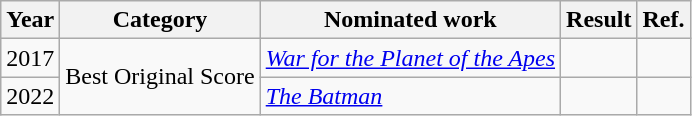<table class="wikitable">
<tr>
<th>Year</th>
<th>Category</th>
<th>Nominated work</th>
<th>Result</th>
<th>Ref.</th>
</tr>
<tr>
<td>2017</td>
<td rowspan="2">Best Original Score</td>
<td><em><a href='#'>War for the Planet of the Apes</a></em></td>
<td></td>
<td align="center"></td>
</tr>
<tr>
<td>2022</td>
<td><em><a href='#'>The Batman</a></em></td>
<td></td>
<td align="center"></td>
</tr>
</table>
